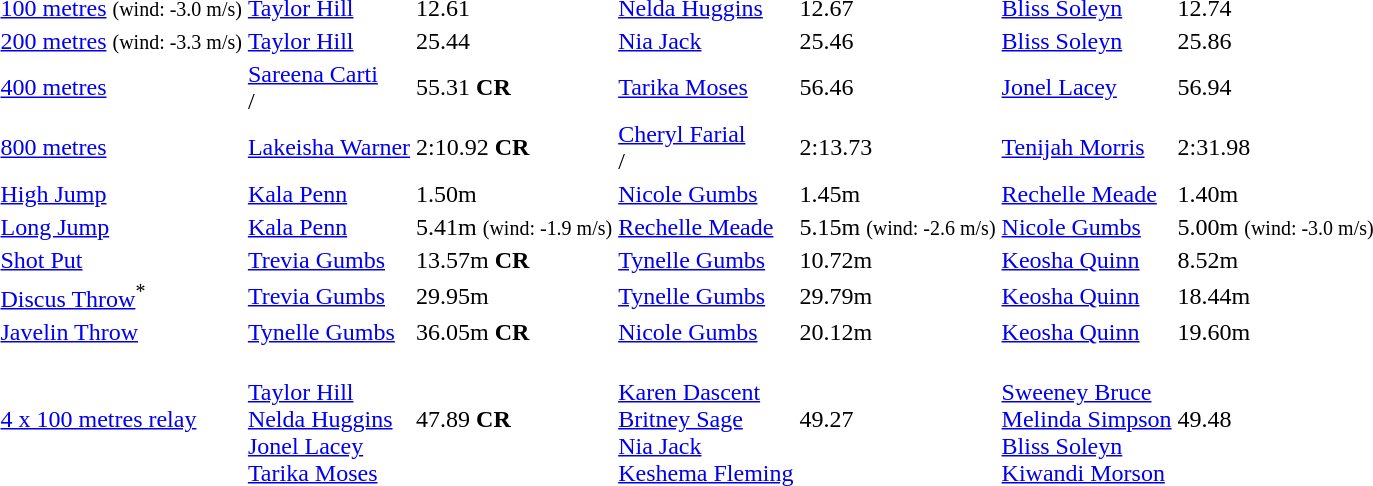<table>
<tr>
<td><a href='#'>100 metres</a> <small>(wind: -3.0 m/s)</small></td>
<td align=left><a href='#'>Taylor Hill</a> <br> </td>
<td>12.61</td>
<td align=left><a href='#'>Nelda Huggins</a> <br> </td>
<td>12.67</td>
<td align=left><a href='#'>Bliss Soleyn</a> <br> </td>
<td>12.74</td>
</tr>
<tr>
<td><a href='#'>200 metres</a> <small>(wind: -3.3 m/s)</small></td>
<td align=left><a href='#'>Taylor Hill</a> <br> </td>
<td>25.44</td>
<td align=left><a href='#'>Nia Jack</a> <br> </td>
<td>25.46</td>
<td align=left><a href='#'>Bliss Soleyn</a> <br> </td>
<td>25.86</td>
</tr>
<tr>
<td><a href='#'>400 metres</a></td>
<td align=left><a href='#'>Sareena Carti</a> <br> /</td>
<td>55.31 <strong>CR</strong></td>
<td align=left><a href='#'>Tarika Moses</a> <br> </td>
<td>56.46</td>
<td align=left><a href='#'>Jonel Lacey</a> <br> </td>
<td>56.94</td>
</tr>
<tr>
<td><a href='#'>800 metres</a></td>
<td align=left><a href='#'>Lakeisha Warner</a> <br> </td>
<td>2:10.92 <strong>CR</strong></td>
<td align=left><a href='#'>Cheryl Farial</a> <br> /</td>
<td>2:13.73</td>
<td align=left><a href='#'>Tenijah Morris</a> <br> </td>
<td>2:31.98</td>
</tr>
<tr>
<td><a href='#'>High Jump</a></td>
<td align=left><a href='#'>Kala Penn</a> <br> </td>
<td>1.50m</td>
<td align=left><a href='#'>Nicole Gumbs</a> <br> </td>
<td>1.45m</td>
<td align=left><a href='#'>Rechelle Meade</a> <br> </td>
<td>1.40m</td>
</tr>
<tr>
<td><a href='#'>Long Jump</a></td>
<td align=left><a href='#'>Kala Penn</a> <br> </td>
<td>5.41m <small>(wind: -1.9 m/s)</small></td>
<td align=left><a href='#'>Rechelle Meade</a> <br> </td>
<td>5.15m <small>(wind: -2.6 m/s)</small></td>
<td align=left><a href='#'>Nicole Gumbs</a> <br> </td>
<td>5.00m <small>(wind: -3.0 m/s)</small></td>
</tr>
<tr>
<td><a href='#'>Shot Put</a></td>
<td align=left><a href='#'>Trevia Gumbs</a> <br> </td>
<td>13.57m <strong>CR</strong></td>
<td align=left><a href='#'>Tynelle Gumbs</a> <br> </td>
<td>10.72m</td>
<td align=left><a href='#'>Keosha Quinn</a> <br> </td>
<td>8.52m</td>
</tr>
<tr>
<td><a href='#'>Discus Throw</a><sup>*</sup></td>
<td align=left><a href='#'>Trevia Gumbs</a> <br> </td>
<td>29.95m</td>
<td align=left><a href='#'>Tynelle Gumbs</a> <br> </td>
<td>29.79m</td>
<td align=left><a href='#'>Keosha Quinn</a> <br> </td>
<td>18.44m</td>
</tr>
<tr>
<td><a href='#'>Javelin Throw</a></td>
<td align=left><a href='#'>Tynelle Gumbs</a> <br> </td>
<td>36.05m <strong>CR</strong></td>
<td align=left><a href='#'>Nicole Gumbs</a> <br> </td>
<td>20.12m</td>
<td align=left><a href='#'>Keosha Quinn</a> <br> </td>
<td>19.60m</td>
</tr>
<tr>
<td><a href='#'>4 x 100 metres relay</a></td>
<td><br><a href='#'>Taylor Hill</a><br><a href='#'>Nelda Huggins</a><br><a href='#'>Jonel Lacey</a><br><a href='#'>Tarika Moses</a></td>
<td>47.89 <strong>CR</strong></td>
<td><br><a href='#'>Karen Dascent</a><br><a href='#'>Britney Sage</a><br><a href='#'>Nia Jack</a><br><a href='#'>Keshema Fleming</a></td>
<td>49.27</td>
<td><br><a href='#'>Sweeney Bruce</a><br><a href='#'>Melinda Simpson</a><br><a href='#'>Bliss Soleyn</a><br><a href='#'>Kiwandi Morson</a></td>
<td>49.48</td>
</tr>
</table>
